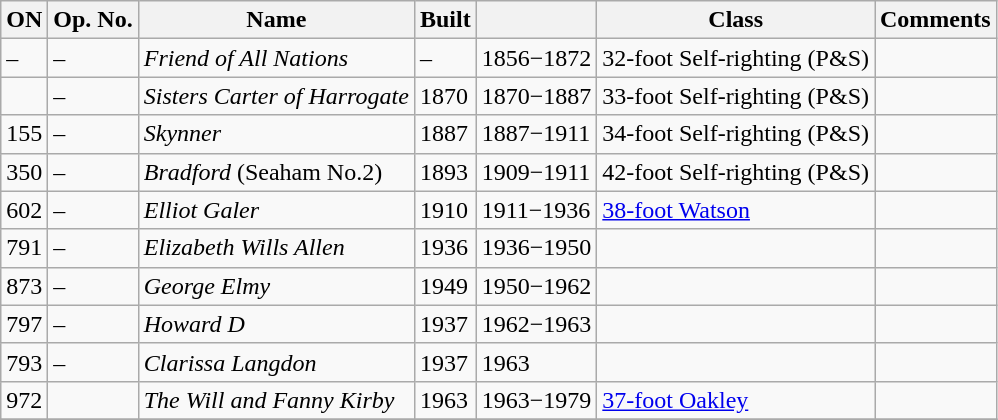<table class="wikitable">
<tr>
<th>ON</th>
<th>Op. No.</th>
<th>Name</th>
<th>Built</th>
<th></th>
<th>Class</th>
<th>Comments</th>
</tr>
<tr>
<td>–</td>
<td>–</td>
<td><em>Friend of All Nations</em></td>
<td>–</td>
<td>1856−1872</td>
<td>32-foot Self-righting (P&S)</td>
<td></td>
</tr>
<tr>
<td></td>
<td>–</td>
<td><em>Sisters Carter of Harrogate</em></td>
<td>1870</td>
<td>1870−1887</td>
<td>33-foot Self-righting (P&S)</td>
<td></td>
</tr>
<tr>
<td>155</td>
<td>–</td>
<td><em>Skynner</em></td>
<td>1887</td>
<td>1887−1911</td>
<td>34-foot Self-righting (P&S)</td>
<td></td>
</tr>
<tr>
<td>350</td>
<td>–</td>
<td><em>Bradford</em> (Seaham No.2)</td>
<td>1893</td>
<td>1909−1911</td>
<td>42-foot Self-righting (P&S)</td>
<td></td>
</tr>
<tr>
<td>602</td>
<td>–</td>
<td><em>Elliot Galer</em></td>
<td>1910</td>
<td>1911−1936</td>
<td><a href='#'>38-foot Watson</a></td>
<td></td>
</tr>
<tr>
<td>791</td>
<td>–</td>
<td><em>Elizabeth Wills Allen</em></td>
<td>1936</td>
<td>1936−1950</td>
<td></td>
<td></td>
</tr>
<tr>
<td>873</td>
<td>–</td>
<td><em>George Elmy</em></td>
<td>1949</td>
<td>1950−1962</td>
<td></td>
<td></td>
</tr>
<tr>
<td>797</td>
<td>–</td>
<td><em>Howard D</em></td>
<td>1937</td>
<td>1962−1963</td>
<td></td>
<td></td>
</tr>
<tr>
<td>793</td>
<td>–</td>
<td><em>Clarissa Langdon</em></td>
<td>1937</td>
<td>1963</td>
<td></td>
<td></td>
</tr>
<tr>
<td>972</td>
<td></td>
<td><em>The Will and Fanny Kirby</em></td>
<td>1963</td>
<td>1963−1979</td>
<td><a href='#'>37-foot Oakley</a></td>
<td></td>
</tr>
<tr>
</tr>
</table>
